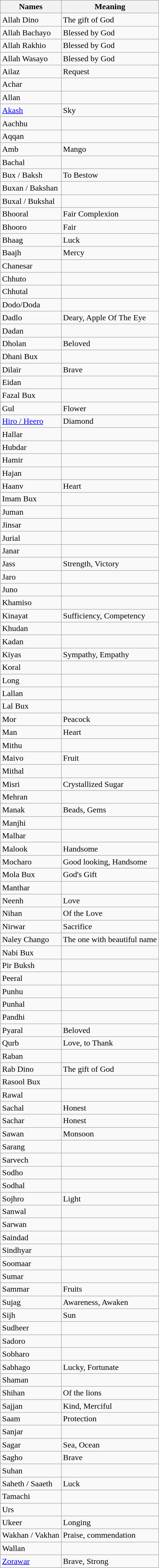<table class="wikitable">
<tr>
<th>Names</th>
<th>Meaning</th>
</tr>
<tr>
<td>Allah Dino</td>
<td>The gift of God</td>
</tr>
<tr>
<td>Allah Bachayo</td>
<td>Blessed by God</td>
</tr>
<tr>
<td>Allah Rakhio</td>
<td>Blessed by God</td>
</tr>
<tr>
<td>Allah Wasayo</td>
<td>Blessed by God</td>
</tr>
<tr>
<td>Ailaz</td>
<td>Request</td>
</tr>
<tr>
<td>Achar</td>
<td></td>
</tr>
<tr>
<td>Allan</td>
<td></td>
</tr>
<tr>
<td><a href='#'>Akash</a></td>
<td>Sky</td>
</tr>
<tr>
<td>Aachhu</td>
<td></td>
</tr>
<tr>
<td>Aqqan</td>
<td></td>
</tr>
<tr>
<td>Amb</td>
<td>Mango</td>
</tr>
<tr>
<td>Bachal</td>
<td></td>
</tr>
<tr>
<td>Bux / Baksh</td>
<td>To Bestow</td>
</tr>
<tr>
<td>Buxan / Bakshan</td>
<td></td>
</tr>
<tr>
<td>Buxal / Bukshal</td>
<td></td>
</tr>
<tr>
<td>Bhooral</td>
<td>Fair Complexion</td>
</tr>
<tr>
<td>Bhooro</td>
<td>Fair</td>
</tr>
<tr>
<td>Bhaag</td>
<td>Luck</td>
</tr>
<tr>
<td>Baajh</td>
<td>Mercy</td>
</tr>
<tr>
<td>Chanesar</td>
<td></td>
</tr>
<tr>
<td>Chhuto</td>
<td></td>
</tr>
<tr>
<td>Chhutal</td>
<td></td>
</tr>
<tr>
<td>Dodo/Doda</td>
<td></td>
</tr>
<tr>
<td>Dadlo</td>
<td>Deary, Apple Of The Eye</td>
</tr>
<tr>
<td>Dadan</td>
<td></td>
</tr>
<tr>
<td>Dholan</td>
<td>Beloved</td>
</tr>
<tr>
<td>Dhani Bux</td>
<td></td>
</tr>
<tr>
<td>Dilair</td>
<td>Brave</td>
</tr>
<tr>
<td>Eidan</td>
<td></td>
</tr>
<tr>
<td>Fazal Bux</td>
<td></td>
</tr>
<tr>
<td>Gul</td>
<td>Flower</td>
</tr>
<tr>
<td><a href='#'>Hiro / Heero</a></td>
<td>Diamond</td>
</tr>
<tr>
<td>Hallar</td>
<td></td>
</tr>
<tr>
<td>Hubdar</td>
<td></td>
</tr>
<tr>
<td>Hamir</td>
<td></td>
</tr>
<tr>
<td>Hajan</td>
<td></td>
</tr>
<tr>
<td>Haanv</td>
<td>Heart</td>
</tr>
<tr>
<td>Imam Bux</td>
<td></td>
</tr>
<tr>
<td>Juman</td>
<td></td>
</tr>
<tr>
<td>Jinsar</td>
<td></td>
</tr>
<tr>
<td>Jurial</td>
<td></td>
</tr>
<tr>
<td>Janar</td>
<td></td>
</tr>
<tr>
<td>Jass</td>
<td>Strength, Victory</td>
</tr>
<tr>
<td>Jaro</td>
<td></td>
</tr>
<tr>
<td>Juno</td>
<td></td>
</tr>
<tr>
<td>Khamiso</td>
<td></td>
</tr>
<tr>
<td>Kinayat</td>
<td>Sufficiency, Competency</td>
</tr>
<tr>
<td>Khudan</td>
<td></td>
</tr>
<tr>
<td>Kadan</td>
<td></td>
</tr>
<tr>
<td>Kiyas</td>
<td>Sympathy, Empathy</td>
</tr>
<tr>
<td>Koral</td>
<td></td>
</tr>
<tr>
<td>Long</td>
<td></td>
</tr>
<tr>
<td>Lallan</td>
<td></td>
</tr>
<tr>
<td>Lal Bux</td>
<td></td>
</tr>
<tr>
<td>Mor</td>
<td>Peacock</td>
</tr>
<tr>
<td>Man</td>
<td>Heart</td>
</tr>
<tr>
<td>Mithu</td>
<td></td>
</tr>
<tr>
<td>Maivo</td>
<td>Fruit</td>
</tr>
<tr>
<td>Mithal</td>
<td></td>
</tr>
<tr>
<td>Misri</td>
<td>Crystallized Sugar</td>
</tr>
<tr>
<td>Mehran</td>
<td></td>
</tr>
<tr>
<td>Manak</td>
<td>Beads, Gems</td>
</tr>
<tr>
<td>Manjhi</td>
<td></td>
</tr>
<tr>
<td>Malhar</td>
<td></td>
</tr>
<tr>
<td>Malook</td>
<td>Handsome</td>
</tr>
<tr>
<td>Mocharo</td>
<td>Good looking, Handsome</td>
</tr>
<tr>
<td>Mola Bux</td>
<td>God's Gift</td>
</tr>
<tr>
<td>Manthar</td>
<td></td>
</tr>
<tr>
<td>Neenh</td>
<td>Love</td>
</tr>
<tr>
<td>Nihan</td>
<td>Of the Love</td>
</tr>
<tr>
<td>Nirwar</td>
<td>Sacrifice</td>
</tr>
<tr>
<td>Naley Chango</td>
<td>The one with beautiful name</td>
</tr>
<tr>
<td>Nabi Bux</td>
<td></td>
</tr>
<tr>
<td>Pir Buksh</td>
<td></td>
</tr>
<tr>
<td>Peeral</td>
<td></td>
</tr>
<tr>
<td>Punhu</td>
<td></td>
</tr>
<tr>
<td>Punhal</td>
<td></td>
</tr>
<tr>
<td>Pandhi</td>
<td></td>
</tr>
<tr>
<td>Pyaral</td>
<td>Beloved</td>
</tr>
<tr>
<td>Qurb</td>
<td>Love, to Thank</td>
</tr>
<tr>
<td>Raban</td>
<td></td>
</tr>
<tr>
<td>Rab Dino</td>
<td>The gift of God</td>
</tr>
<tr>
<td>Rasool Bux</td>
<td></td>
</tr>
<tr>
<td>Rawal</td>
<td></td>
</tr>
<tr>
<td>Sachal</td>
<td>Honest</td>
</tr>
<tr>
<td>Sachar</td>
<td>Honest</td>
</tr>
<tr>
<td>Sawan</td>
<td>Monsoon</td>
</tr>
<tr>
<td>Sarang</td>
<td></td>
</tr>
<tr>
<td>Sarvech</td>
<td></td>
</tr>
<tr>
<td>Sodho</td>
<td></td>
</tr>
<tr>
<td>Sodhal</td>
<td></td>
</tr>
<tr>
<td>Sojhro</td>
<td>Light</td>
</tr>
<tr>
<td>Sanwal</td>
<td></td>
</tr>
<tr>
<td>Sarwan</td>
<td></td>
</tr>
<tr>
<td>Saindad</td>
<td></td>
</tr>
<tr>
<td>Sindhyar</td>
<td></td>
</tr>
<tr>
<td>Soomaar</td>
<td></td>
</tr>
<tr>
<td>Sumar</td>
<td></td>
</tr>
<tr>
<td>Sammar</td>
<td>Fruits</td>
</tr>
<tr>
<td>Sujag</td>
<td>Awareness, Awaken</td>
</tr>
<tr>
<td>Sijh</td>
<td>Sun</td>
</tr>
<tr>
<td>Sudheer</td>
<td></td>
</tr>
<tr>
<td>Sadoro</td>
<td></td>
</tr>
<tr>
<td>Sobharo</td>
<td></td>
</tr>
<tr>
<td>Sabhago</td>
<td>Lucky, Fortunate</td>
</tr>
<tr>
<td>Shaman</td>
<td></td>
</tr>
<tr>
<td>Shihan</td>
<td>Of the lions</td>
</tr>
<tr>
<td>Sajjan</td>
<td>Kind, Merciful</td>
</tr>
<tr>
<td>Saam</td>
<td>Protection</td>
</tr>
<tr>
<td>Sanjar</td>
<td></td>
</tr>
<tr>
<td>Sagar</td>
<td>Sea, Ocean</td>
</tr>
<tr>
<td>Sagho</td>
<td>Brave</td>
</tr>
<tr>
<td>Suhan</td>
<td></td>
</tr>
<tr>
<td>Saheth / Saaeth</td>
<td>Luck</td>
</tr>
<tr>
<td>Tamachi</td>
<td></td>
</tr>
<tr>
<td>Urs</td>
<td></td>
</tr>
<tr>
<td>Ukeer</td>
<td>Longing</td>
</tr>
<tr>
<td>Wakhan / Vakhan</td>
<td>Praise, commendation</td>
</tr>
<tr>
<td>Wallan</td>
<td></td>
</tr>
<tr>
<td><a href='#'>Zorawar</a></td>
<td>Brave, Strong</td>
</tr>
</table>
